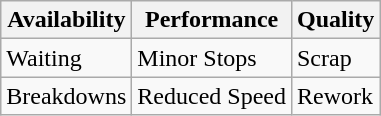<table class="wikitable">
<tr>
<th>Availability</th>
<th>Performance</th>
<th>Quality</th>
</tr>
<tr>
<td>Waiting</td>
<td>Minor Stops</td>
<td>Scrap</td>
</tr>
<tr>
<td>Breakdowns</td>
<td>Reduced Speed</td>
<td>Rework</td>
</tr>
</table>
